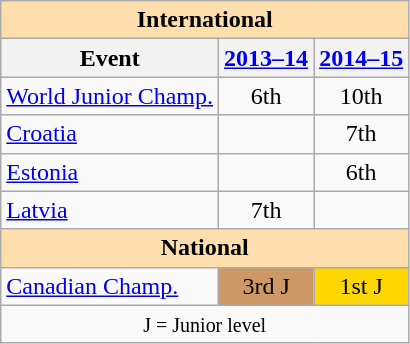<table class="wikitable" style="text-align:center">
<tr>
<th style="background-color: #ffdead; " colspan=3 align=center>International</th>
</tr>
<tr>
<th>Event</th>
<th><a href='#'>2013–14</a></th>
<th><a href='#'>2014–15</a></th>
</tr>
<tr>
<td align=left><a href='#'>World Junior Champ.</a></td>
<td>6th</td>
<td>10th</td>
</tr>
<tr>
<td align=left> <a href='#'>Croatia</a></td>
<td></td>
<td>7th</td>
</tr>
<tr>
<td align=left> <a href='#'>Estonia</a></td>
<td></td>
<td>6th</td>
</tr>
<tr>
<td align=left> <a href='#'>Latvia</a></td>
<td>7th</td>
<td></td>
</tr>
<tr>
<th style="background-color: #ffdead; " colspan=3 align=center>National</th>
</tr>
<tr>
<td align=left><a href='#'>Canadian Champ.</a></td>
<td bgcolor=cc9966>3rd J</td>
<td bgcolor=gold>1st J</td>
</tr>
<tr>
<td colspan=3 align=center><small> J = Junior level </small></td>
</tr>
</table>
